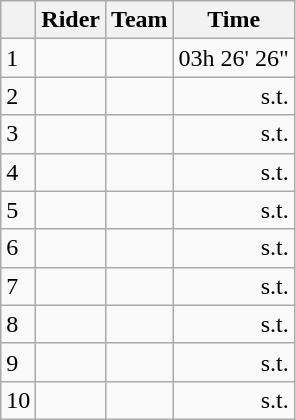<table class=wikitable>
<tr>
<th></th>
<th>Rider</th>
<th>Team</th>
<th>Time</th>
</tr>
<tr>
<td>1</td>
<td>  </td>
<td></td>
<td align="right">03h 26' 26"</td>
</tr>
<tr>
<td>2</td>
<td></td>
<td></td>
<td align="right">s.t.</td>
</tr>
<tr>
<td>3</td>
<td> </td>
<td></td>
<td align="right">s.t.</td>
</tr>
<tr>
<td>4</td>
<td></td>
<td></td>
<td align="right">s.t.</td>
</tr>
<tr>
<td>5</td>
<td></td>
<td></td>
<td align="right">s.t.</td>
</tr>
<tr>
<td>6</td>
<td></td>
<td></td>
<td align="right">s.t.</td>
</tr>
<tr>
<td>7</td>
<td></td>
<td></td>
<td align="right">s.t.</td>
</tr>
<tr>
<td>8</td>
<td></td>
<td></td>
<td align="right">s.t.</td>
</tr>
<tr>
<td>9</td>
<td></td>
<td></td>
<td align="right">s.t.</td>
</tr>
<tr>
<td>10</td>
<td></td>
<td></td>
<td align="right">s.t.</td>
</tr>
</table>
